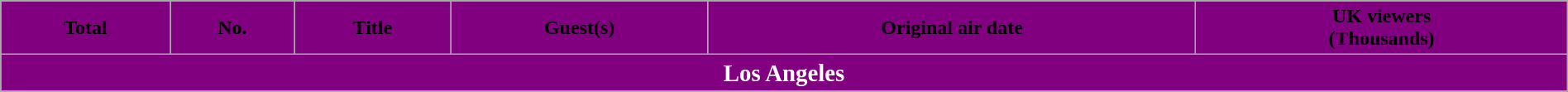<table class="wikitable plainrowheaders" style="width:100%;">
<tr>
<th scope="col" style="background:purple;">Total</th>
<th scope="col" style="background:purple;">No.</th>
<th scope="col" style="background:purple;">Title</th>
<th scope="col" style="background:purple;">Guest(s)</th>
<th scope="col" style="background:purple;">Original air date</th>
<th scope="col" style="background:purple;">UK viewers<br>(Thousands)</th>
</tr>
<tr>
<th style="background:purple; color:white;" colspan="10"><big>Los Angeles</big></th>
</tr>
<tr>
</tr>
</table>
